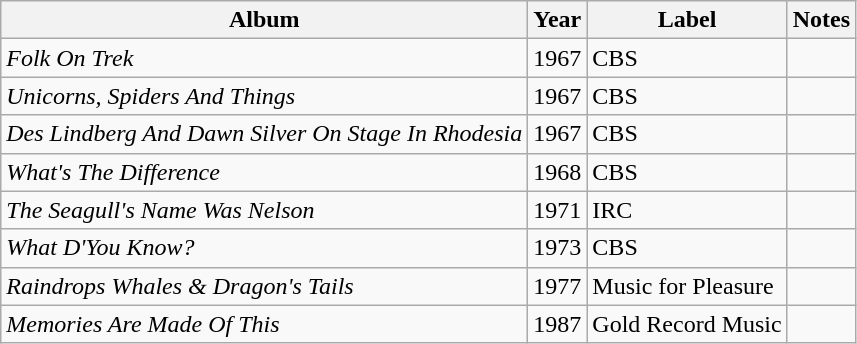<table class="wikitable">
<tr>
<th>Album</th>
<th>Year</th>
<th>Label</th>
<th>Notes</th>
</tr>
<tr>
<td><em>Folk On Trek</em></td>
<td>1967</td>
<td>CBS</td>
<td></td>
</tr>
<tr>
<td><em>Unicorns, Spiders And Things</em></td>
<td>1967</td>
<td>CBS</td>
<td></td>
</tr>
<tr>
<td><em>Des Lindberg And Dawn Silver On Stage In Rhodesia </em></td>
<td>1967</td>
<td>CBS</td>
<td></td>
</tr>
<tr>
<td><em>What's The Difference</em></td>
<td>1968</td>
<td>CBS</td>
<td></td>
</tr>
<tr>
<td><em>The Seagull's Name Was Nelson</em></td>
<td>1971</td>
<td>IRC</td>
<td></td>
</tr>
<tr>
<td><em>What D'You Know?</em></td>
<td>1973</td>
<td>CBS</td>
<td></td>
</tr>
<tr>
<td><em>Raindrops Whales & Dragon's Tails</em></td>
<td>1977</td>
<td>Music for Pleasure</td>
<td></td>
</tr>
<tr>
<td><em>Memories Are Made Of This</em></td>
<td>1987</td>
<td>Gold Record Music</td>
<td></td>
</tr>
</table>
